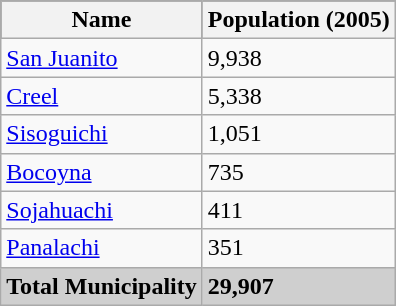<table class="wikitable">
<tr style="background:#000000; color:black;">
<th><strong>Name</strong></th>
<th><strong>Population (2005)</strong></th>
</tr>
<tr>
<td><a href='#'>San Juanito</a></td>
<td>9,938</td>
</tr>
<tr>
<td><a href='#'>Creel</a></td>
<td>5,338</td>
</tr>
<tr>
<td><a href='#'>Sisoguichi</a></td>
<td>1,051</td>
</tr>
<tr>
<td><a href='#'>Bocoyna</a></td>
<td>735</td>
</tr>
<tr>
<td><a href='#'>Sojahuachi</a></td>
<td>411</td>
</tr>
<tr>
<td><a href='#'>Panalachi</a></td>
<td>351</td>
</tr>
<tr style="background:#CFCFCF;">
<td><strong>Total Municipality</strong></td>
<td><strong>29,907</strong></td>
</tr>
</table>
